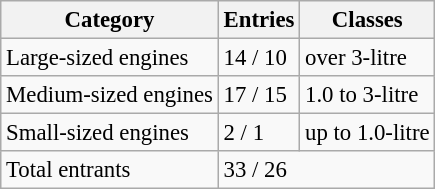<table class="wikitable" style="font-size: 95%;">
<tr>
<th>Category</th>
<th>Entries</th>
<th>Classes</th>
</tr>
<tr>
<td>Large-sized engines</td>
<td>14 / 10</td>
<td>over 3-litre</td>
</tr>
<tr>
<td>Medium-sized engines</td>
<td>17 / 15</td>
<td>1.0 to 3-litre</td>
</tr>
<tr>
<td>Small-sized engines</td>
<td>2 / 1</td>
<td>up to 1.0-litre</td>
</tr>
<tr>
<td>Total entrants</td>
<td colspan=2>33 / 26</td>
</tr>
</table>
